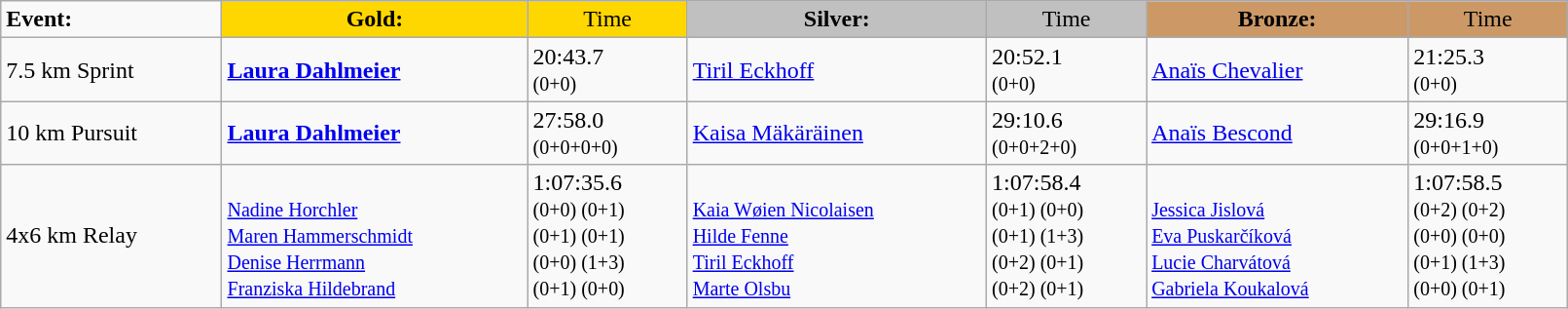<table class="wikitable" width=85%>
<tr>
<td><strong>Event:</strong></td>
<td style="text-align:center;background-color:gold;"><strong>Gold:</strong></td>
<td style="text-align:center;background-color:gold;">Time</td>
<td style="text-align:center;background-color:silver;"><strong>Silver:</strong></td>
<td style="text-align:center;background-color:silver;">Time</td>
<td style="text-align:center;background-color:#CC9966;"><strong>Bronze:</strong></td>
<td style="text-align:center;background-color:#CC9966;">Time</td>
</tr>
<tr>
<td>7.5 km Sprint<br></td>
<td><strong><a href='#'>Laura Dahlmeier</a></strong><br><small></small></td>
<td>20:43.7<br><small>(0+0)</small></td>
<td><a href='#'>Tiril Eckhoff</a><br><small></small></td>
<td>20:52.1<br><small>(0+0)</small></td>
<td><a href='#'>Anaïs Chevalier</a><br><small></small></td>
<td>21:25.3<br><small>(0+0)</small></td>
</tr>
<tr>
<td>10 km Pursuit<br></td>
<td><strong><a href='#'>Laura Dahlmeier</a></strong><br><small></small></td>
<td>27:58.0<br><small>(0+0+0+0)</small></td>
<td><a href='#'>Kaisa Mäkäräinen</a><br><small></small></td>
<td>29:10.6<br><small>(0+0+2+0)</small></td>
<td><a href='#'>Anaïs Bescond</a><br><small></small></td>
<td>29:16.9<br><small>(0+0+1+0)</small></td>
</tr>
<tr>
<td>4x6 km Relay<br></td>
<td><strong></strong><br><small><a href='#'>Nadine Horchler</a><br><a href='#'>Maren Hammerschmidt</a><br><a href='#'>Denise Herrmann</a><br><a href='#'>Franziska Hildebrand</a></small></td>
<td>1:07:35.6<br><small>(0+0) (0+1)<br>(0+1) (0+1)<br>(0+0) (1+3)<br>(0+1) (0+0)</small></td>
<td><br><small><a href='#'>Kaia Wøien Nicolaisen</a><br><a href='#'>Hilde Fenne</a><br><a href='#'>Tiril Eckhoff</a><br><a href='#'>Marte Olsbu</a></small></td>
<td>1:07:58.4<br><small>(0+1) (0+0)<br>(0+1) (1+3)<br>(0+2) (0+1)<br>(0+2) (0+1)</small></td>
<td><br><small><a href='#'>Jessica Jislová</a><br><a href='#'>Eva Puskarčíková</a><br><a href='#'>Lucie Charvátová</a><br><a href='#'>Gabriela Koukalová</a></small></td>
<td>1:07:58.5<br><small>(0+2) (0+2)<br>(0+0) (0+0)<br>(0+1) (1+3)<br>(0+0) (0+1)</small></td>
</tr>
</table>
